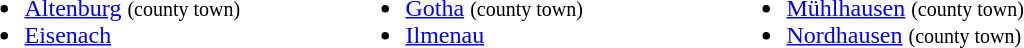<table>
<tr ---->
<td width="250" valign="top"><br><ul><li><a href='#'>Altenburg</a> <small>(county town)</small></li><li><a href='#'>Eisenach</a></li></ul></td>
<td width="250" valign="top"><br><ul><li><a href='#'>Gotha</a> <small>(county town)</small></li><li><a href='#'>Ilmenau</a></li></ul></td>
<td width="250" valign="top"><br><ul><li><a href='#'>Mühlhausen</a> <small>(county town)</small></li><li><a href='#'>Nordhausen</a> <small>(county town)</small></li></ul></td>
</tr>
</table>
